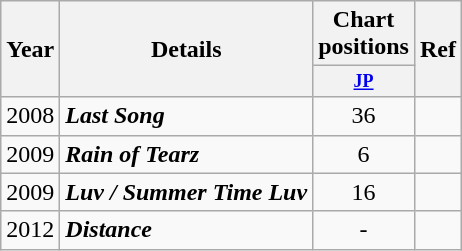<table class="wikitable">
<tr>
<th rowspan="2">Year</th>
<th rowspan="2">Details</th>
<th>Chart positions</th>
<th rowspan="2">Ref</th>
</tr>
<tr>
<th style="width:3em;font-size:75%;"><a href='#'>JP</a></th>
</tr>
<tr>
<td>2008</td>
<td><strong><em>Last Song</em></strong><br></td>
<td align="center">36</td>
<td></td>
</tr>
<tr>
<td>2009</td>
<td><strong><em>Rain of Tearz</em></strong><br></td>
<td align="center">6</td>
<td></td>
</tr>
<tr>
<td>2009</td>
<td><strong><em>Luv / Summer Time Luv</em></strong><br></td>
<td align="center">16</td>
<td></td>
</tr>
<tr>
<td>2012</td>
<td><strong><em>Distance</em></strong><br></td>
<td align="center">-</td>
<td></td>
</tr>
</table>
